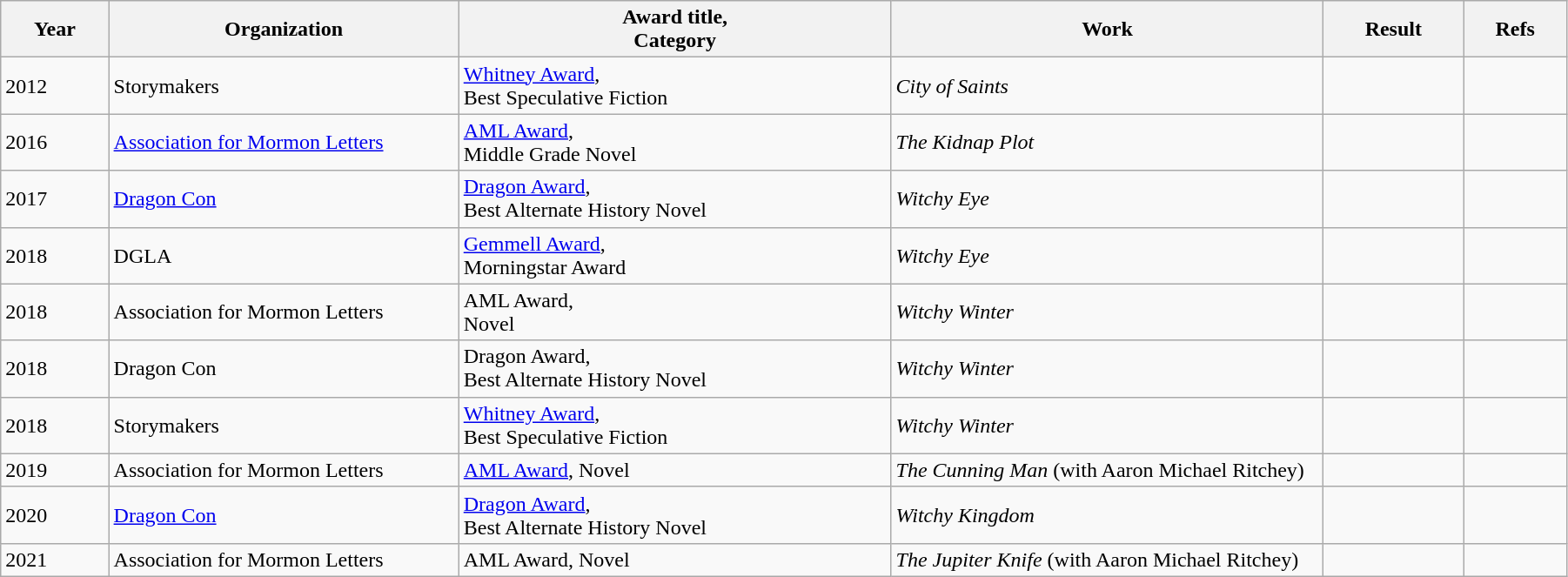<table class="wikitable" style="width:95%;" cellpadding="5">
<tr>
<th scope="col" style="width:30px;">Year</th>
<th scope="col" style="width:120px;">Organization</th>
<th scope="col" style="width:150px;">Award title,<br>Category</th>
<th scope="col" style="width:150px;">Work</th>
<th scope="col" style="width:10px;">Result</th>
<th scope="col" style="width:10px;">Refs<br></th>
</tr>
<tr>
<td>2012</td>
<td>Storymakers</td>
<td><a href='#'>Whitney Award</a>,<br>Best Speculative Fiction</td>
<td><em>City of Saints</em></td>
<td></td>
<td></td>
</tr>
<tr>
<td>2016</td>
<td><a href='#'>Association for Mormon Letters</a></td>
<td><a href='#'>AML Award</a>,<br>Middle Grade Novel</td>
<td><em>The Kidnap Plot</em></td>
<td></td>
<td></td>
</tr>
<tr>
<td>2017</td>
<td><a href='#'>Dragon Con</a></td>
<td><a href='#'>Dragon Award</a>,<br>Best Alternate History Novel</td>
<td><em>Witchy Eye</em></td>
<td></td>
<td></td>
</tr>
<tr>
<td>2018</td>
<td>DGLA</td>
<td><a href='#'>Gemmell Award</a>,<br>Morningstar Award</td>
<td><em>Witchy Eye</em></td>
<td></td>
<td></td>
</tr>
<tr>
<td>2018</td>
<td>Association for Mormon Letters</td>
<td>AML Award,<br>Novel</td>
<td><em>Witchy Winter</em></td>
<td></td>
<td></td>
</tr>
<tr>
<td>2018</td>
<td>Dragon Con</td>
<td>Dragon Award,<br>Best Alternate History Novel</td>
<td><em>Witchy Winter</em></td>
<td></td>
<td></td>
</tr>
<tr>
<td>2018</td>
<td>Storymakers</td>
<td><a href='#'>Whitney Award</a>,<br>Best Speculative Fiction</td>
<td><em>Witchy Winter</em></td>
<td></td>
<td></td>
</tr>
<tr>
<td>2019</td>
<td>Association for Mormon Letters</td>
<td><a href='#'>AML Award</a>, Novel</td>
<td><em>The Cunning Man</em> (with Aaron Michael Ritchey)</td>
<td></td>
<td></td>
</tr>
<tr>
<td>2020</td>
<td><a href='#'>Dragon Con</a></td>
<td><a href='#'>Dragon Award</a>,<br>Best Alternate History Novel</td>
<td><em>Witchy Kingdom</em></td>
<td></td>
<td></td>
</tr>
<tr>
<td>2021</td>
<td>Association for Mormon Letters</td>
<td>AML Award, Novel</td>
<td><em>The Jupiter Knife</em> (with Aaron Michael Ritchey)</td>
<td></td>
<td></td>
</tr>
</table>
